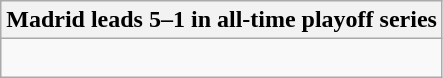<table class="wikitable collapsible collapsed">
<tr>
<th>Madrid leads 5–1 in all-time playoff series</th>
</tr>
<tr>
<td><br>




</td>
</tr>
</table>
